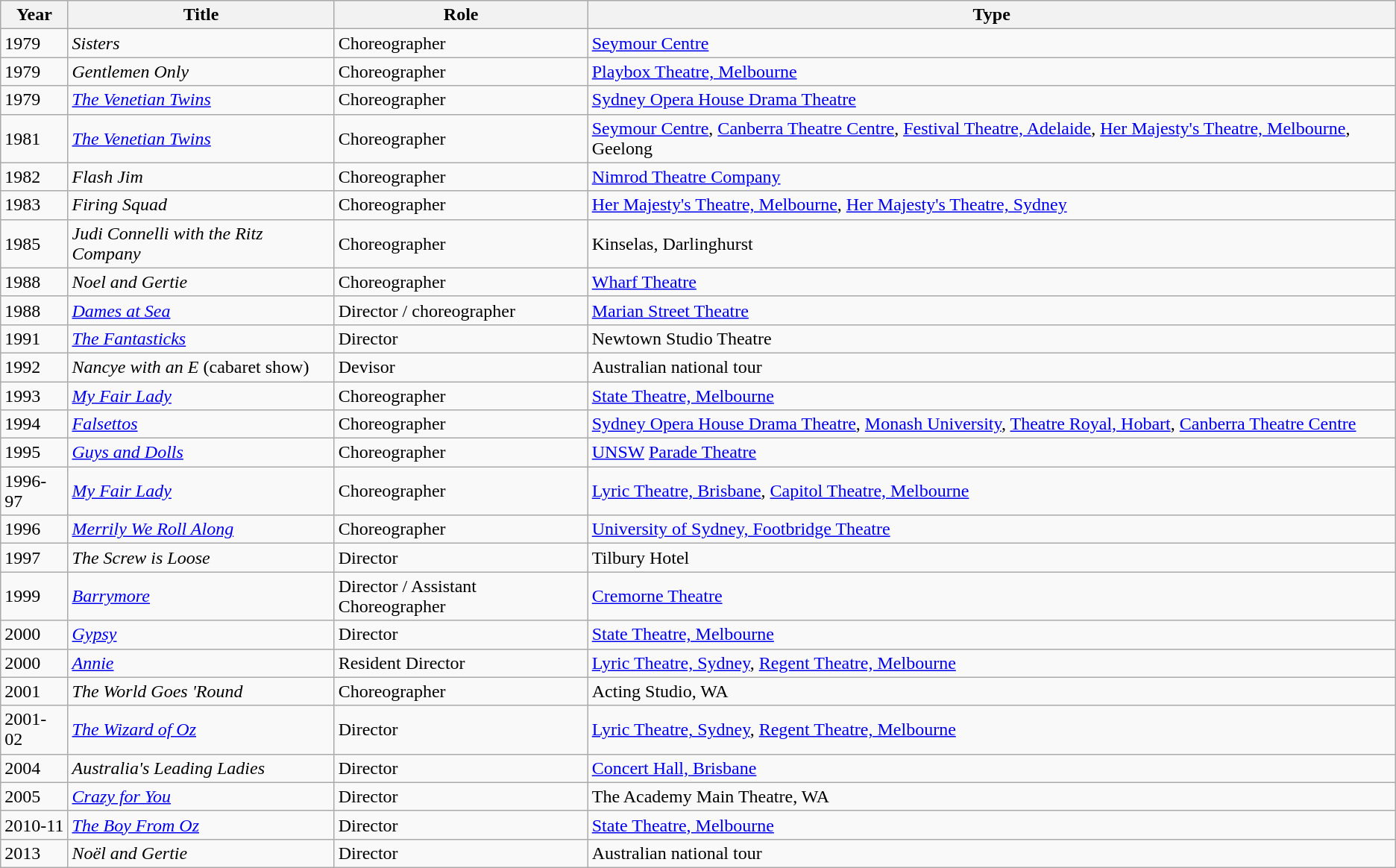<table class="wikitable">
<tr>
<th>Year</th>
<th>Title</th>
<th>Role</th>
<th>Type</th>
</tr>
<tr>
<td>1979</td>
<td><em>Sisters</em></td>
<td>Choreographer</td>
<td><a href='#'>Seymour Centre</a></td>
</tr>
<tr>
<td>1979</td>
<td><em>Gentlemen Only</em></td>
<td>Choreographer</td>
<td><a href='#'>Playbox Theatre, Melbourne</a></td>
</tr>
<tr>
<td>1979</td>
<td><em><a href='#'>The Venetian Twins</a></em></td>
<td>Choreographer</td>
<td><a href='#'>Sydney Opera House Drama Theatre</a></td>
</tr>
<tr>
<td>1981</td>
<td><em><a href='#'>The Venetian Twins</a></em></td>
<td>Choreographer</td>
<td><a href='#'>Seymour Centre</a>, <a href='#'>Canberra Theatre Centre</a>, <a href='#'>Festival Theatre, Adelaide</a>, <a href='#'>Her Majesty's Theatre, Melbourne</a>, Geelong</td>
</tr>
<tr>
<td>1982</td>
<td><em>Flash Jim</em></td>
<td>Choreographer</td>
<td><a href='#'>Nimrod Theatre Company</a></td>
</tr>
<tr>
<td>1983</td>
<td><em>Firing Squad</em></td>
<td>Choreographer</td>
<td><a href='#'>Her Majesty's Theatre, Melbourne</a>, <a href='#'>Her Majesty's Theatre, Sydney</a></td>
</tr>
<tr>
<td>1985</td>
<td><em>Judi Connelli with the Ritz Company</em></td>
<td>Choreographer</td>
<td>Kinselas, Darlinghurst</td>
</tr>
<tr>
<td>1988</td>
<td><em>Noel and Gertie</em></td>
<td>Choreographer</td>
<td><a href='#'>Wharf Theatre</a></td>
</tr>
<tr>
<td>1988</td>
<td><em><a href='#'>Dames at Sea</a></em></td>
<td>Director / choreographer</td>
<td><a href='#'>Marian Street Theatre</a></td>
</tr>
<tr>
<td>1991</td>
<td><em><a href='#'>The Fantasticks</a></em></td>
<td>Director</td>
<td>Newtown Studio Theatre</td>
</tr>
<tr>
<td>1992</td>
<td><em>Nancye with an E</em> (cabaret show)</td>
<td>Devisor</td>
<td>Australian national tour</td>
</tr>
<tr>
<td>1993</td>
<td><em><a href='#'>My Fair Lady</a></em></td>
<td>Choreographer</td>
<td><a href='#'>State Theatre, Melbourne</a></td>
</tr>
<tr>
<td>1994</td>
<td><em><a href='#'>Falsettos</a></em></td>
<td>Choreographer</td>
<td><a href='#'>Sydney Opera House Drama Theatre</a>, <a href='#'>Monash University</a>, <a href='#'>Theatre Royal, Hobart</a>, <a href='#'>Canberra Theatre Centre</a></td>
</tr>
<tr>
<td>1995</td>
<td><em><a href='#'>Guys and Dolls</a></em></td>
<td>Choreographer</td>
<td><a href='#'>UNSW</a> <a href='#'>Parade Theatre</a></td>
</tr>
<tr>
<td>1996-97</td>
<td><em><a href='#'>My Fair Lady</a></em></td>
<td>Choreographer</td>
<td><a href='#'>Lyric Theatre, Brisbane</a>, <a href='#'>Capitol Theatre, Melbourne</a></td>
</tr>
<tr>
<td>1996</td>
<td><em><a href='#'>Merrily We Roll Along</a></em></td>
<td>Choreographer</td>
<td><a href='#'>University of Sydney, Footbridge Theatre</a></td>
</tr>
<tr>
<td>1997</td>
<td><em>The Screw is Loose</em></td>
<td>Director</td>
<td>Tilbury Hotel</td>
</tr>
<tr>
<td>1999</td>
<td><em><a href='#'>Barrymore</a></em></td>
<td>Director / Assistant Choreographer</td>
<td><a href='#'>Cremorne Theatre</a></td>
</tr>
<tr>
<td>2000</td>
<td><em><a href='#'>Gypsy</a></em></td>
<td>Director</td>
<td><a href='#'>State Theatre, Melbourne</a></td>
</tr>
<tr>
<td>2000</td>
<td><em><a href='#'>Annie</a></em></td>
<td>Resident Director</td>
<td><a href='#'>Lyric Theatre, Sydney</a>, <a href='#'>Regent Theatre, Melbourne</a></td>
</tr>
<tr>
<td>2001</td>
<td><em>The World Goes 'Round</em></td>
<td>Choreographer</td>
<td>Acting Studio, WA</td>
</tr>
<tr>
<td>2001-02</td>
<td><em><a href='#'>The Wizard of Oz</a></em></td>
<td>Director</td>
<td><a href='#'>Lyric Theatre, Sydney</a>, <a href='#'>Regent Theatre, Melbourne</a></td>
</tr>
<tr>
<td>2004</td>
<td><em>Australia's Leading Ladies</em></td>
<td>Director</td>
<td><a href='#'>Concert Hall, Brisbane</a></td>
</tr>
<tr>
<td>2005</td>
<td><em><a href='#'>Crazy for You</a></em></td>
<td>Director</td>
<td>The Academy Main Theatre, WA</td>
</tr>
<tr>
<td>2010-11</td>
<td><em><a href='#'>The Boy From Oz</a></em></td>
<td>Director</td>
<td><a href='#'>State Theatre, Melbourne</a></td>
</tr>
<tr>
<td>2013</td>
<td><em>Noël and Gertie</em></td>
<td>Director</td>
<td>Australian national tour</td>
</tr>
</table>
